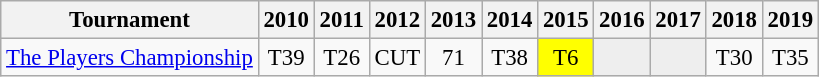<table class="wikitable" style="font-size:95%;text-align:center;">
<tr>
<th>Tournament</th>
<th>2010</th>
<th>2011</th>
<th>2012</th>
<th>2013</th>
<th>2014</th>
<th>2015</th>
<th>2016</th>
<th>2017</th>
<th>2018</th>
<th>2019</th>
</tr>
<tr>
<td align=left><a href='#'>The Players Championship</a></td>
<td>T39</td>
<td>T26</td>
<td>CUT</td>
<td>71</td>
<td>T38</td>
<td style="background:yellow;">T6</td>
<td style="background:#eeeeee;"></td>
<td style="background:#eeeeee;"></td>
<td>T30</td>
<td>T35</td>
</tr>
</table>
